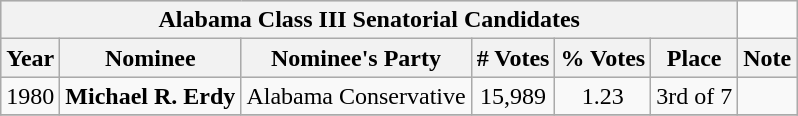<table class=wikitable style="text-align:center;">
<tr bgcolor=lightgrey>
<th colspan="6">Alabama Class III Senatorial Candidates</th>
</tr>
<tr bgcolor=lightgrey>
<th>Year</th>
<th>Nominee</th>
<th>Nominee's Party</th>
<th># Votes</th>
<th>% Votes</th>
<th>Place</th>
<th>Note</th>
</tr>
<tr>
<td>1980</td>
<td><strong>Michael R. Erdy</strong></td>
<td>Alabama Conservative</td>
<td>15,989</td>
<td>1.23</td>
<td>3rd of 7</td>
<td></td>
</tr>
<tr>
</tr>
</table>
